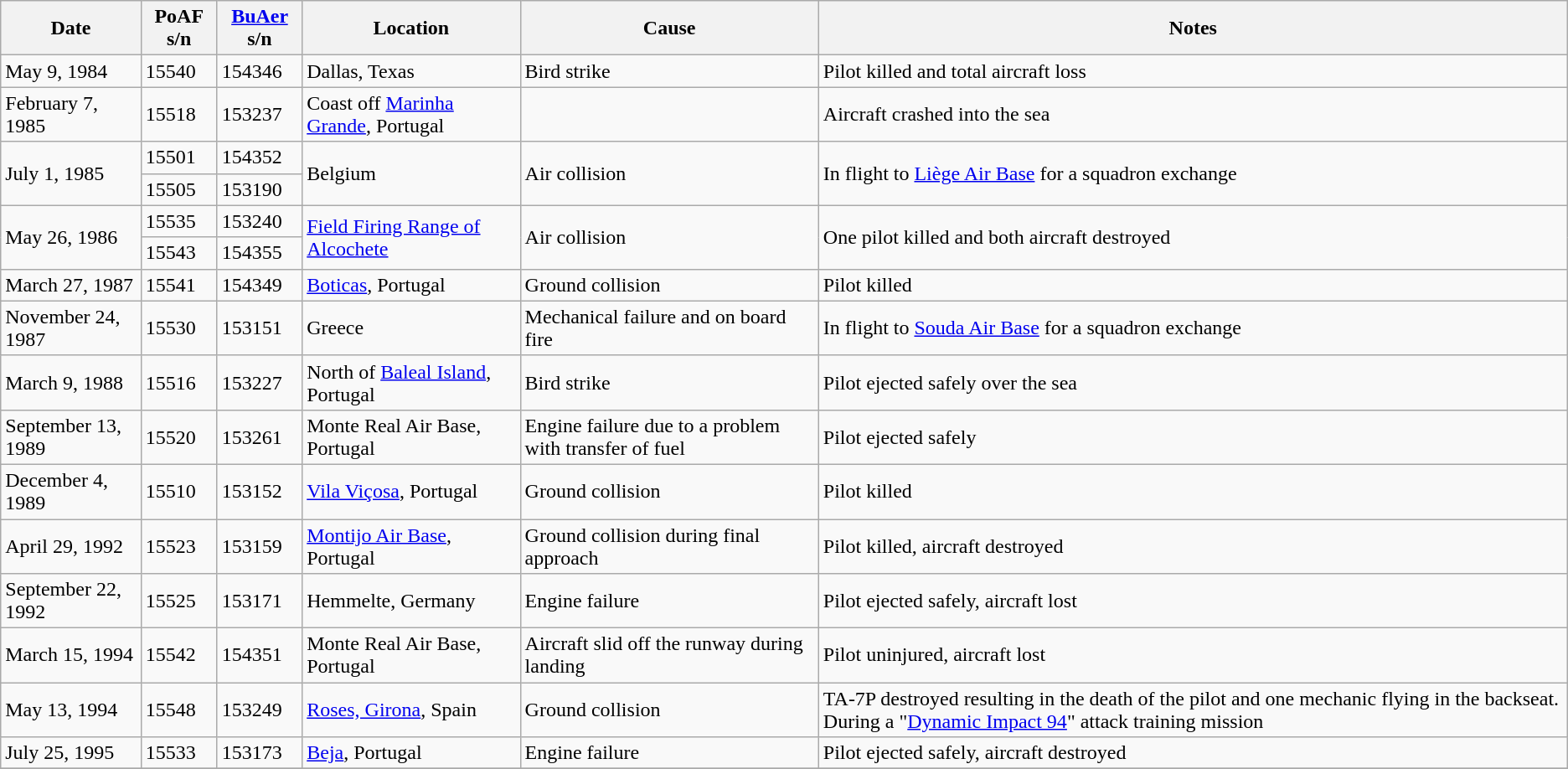<table class="wikitable">
<tr>
<th>Date</th>
<th>PoAF s/n</th>
<th><a href='#'>BuAer</a> s/n</th>
<th>Location</th>
<th>Cause</th>
<th>Notes</th>
</tr>
<tr>
<td>May 9, 1984</td>
<td>15540</td>
<td>154346</td>
<td>Dallas, Texas</td>
<td>Bird strike</td>
<td>Pilot killed and total aircraft loss</td>
</tr>
<tr>
<td>February 7, 1985</td>
<td>15518</td>
<td>153237</td>
<td>Coast off <a href='#'>Marinha Grande</a>, Portugal</td>
<td></td>
<td>Aircraft crashed into the sea</td>
</tr>
<tr>
<td rowspan="2">July 1, 1985</td>
<td>15501</td>
<td>154352</td>
<td rowspan="2">Belgium</td>
<td rowspan="2">Air collision</td>
<td rowspan="2">In flight to <a href='#'>Liège Air Base</a> for a squadron exchange</td>
</tr>
<tr>
<td>15505</td>
<td>153190</td>
</tr>
<tr>
<td rowspan="2">May 26, 1986</td>
<td>15535</td>
<td>153240</td>
<td rowspan="2"><a href='#'>Field Firing Range of Alcochete</a></td>
<td rowspan="2">Air collision</td>
<td rowspan="2">One pilot killed and both aircraft destroyed</td>
</tr>
<tr>
<td>15543</td>
<td>154355</td>
</tr>
<tr>
<td>March 27, 1987</td>
<td>15541</td>
<td>154349</td>
<td><a href='#'>Boticas</a>, Portugal</td>
<td>Ground collision</td>
<td>Pilot killed</td>
</tr>
<tr>
<td>November 24, 1987</td>
<td>15530</td>
<td>153151</td>
<td>Greece</td>
<td>Mechanical failure and on board fire</td>
<td>In flight to <a href='#'>Souda Air Base</a> for a squadron exchange</td>
</tr>
<tr>
<td>March 9, 1988</td>
<td>15516</td>
<td>153227</td>
<td>North of <a href='#'>Baleal Island</a>, Portugal</td>
<td>Bird strike</td>
<td>Pilot ejected safely over the sea</td>
</tr>
<tr>
<td>September 13, 1989</td>
<td>15520</td>
<td>153261</td>
<td>Monte Real Air Base, Portugal</td>
<td>Engine failure due to a problem with transfer of fuel</td>
<td>Pilot ejected safely</td>
</tr>
<tr>
<td>December 4, 1989</td>
<td>15510</td>
<td>153152</td>
<td><a href='#'>Vila Viçosa</a>, Portugal</td>
<td>Ground collision</td>
<td>Pilot killed</td>
</tr>
<tr>
<td>April 29, 1992</td>
<td>15523</td>
<td>153159</td>
<td><a href='#'>Montijo Air Base</a>, Portugal</td>
<td>Ground collision during final approach</td>
<td>Pilot killed, aircraft destroyed</td>
</tr>
<tr>
<td>September 22, 1992</td>
<td>15525</td>
<td>153171</td>
<td>Hemmelte, Germany</td>
<td>Engine failure</td>
<td>Pilot ejected safely, aircraft lost</td>
</tr>
<tr>
<td>March 15, 1994</td>
<td>15542</td>
<td>154351</td>
<td>Monte Real Air Base, Portugal</td>
<td>Aircraft slid off the runway during landing</td>
<td>Pilot uninjured, aircraft lost</td>
</tr>
<tr>
<td>May 13, 1994</td>
<td>15548</td>
<td>153249</td>
<td><a href='#'>Roses, Girona</a>, Spain</td>
<td>Ground collision</td>
<td>TA-7P destroyed resulting in the death of the pilot and one mechanic flying in the backseat. During a "<a href='#'>Dynamic Impact 94</a>" attack training mission</td>
</tr>
<tr>
<td>July 25, 1995</td>
<td>15533</td>
<td>153173</td>
<td><a href='#'>Beja</a>, Portugal</td>
<td>Engine failure</td>
<td>Pilot ejected safely, aircraft destroyed</td>
</tr>
<tr>
</tr>
</table>
